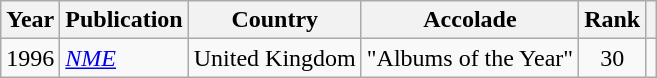<table class="wikitable sortable" style="margin:0em 1em 1em 0pt">
<tr>
<th>Year</th>
<th>Publication</th>
<th>Country</th>
<th>Accolade</th>
<th>Rank</th>
<th class=unsortable></th>
</tr>
<tr>
<td align=center>1996</td>
<td><em><a href='#'>NME</a></em></td>
<td>United Kingdom</td>
<td>"Albums of the Year"</td>
<td align=center>30</td>
<td></td>
</tr>
</table>
